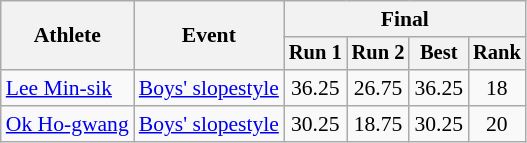<table class="wikitable" style="font-size:90%">
<tr>
<th rowspan=2>Athlete</th>
<th rowspan=2>Event</th>
<th colspan=5>Final</th>
</tr>
<tr style="font-size:95%">
<th>Run 1</th>
<th>Run 2</th>
<th>Best</th>
<th>Rank</th>
</tr>
<tr align=center>
<td align=left><a href='#'>Lee Min-sik</a></td>
<td align=left><a href='#'>Boys' slopestyle</a></td>
<td>36.25</td>
<td>26.75</td>
<td>36.25</td>
<td>18</td>
</tr>
<tr align=center>
<td align=left><a href='#'>Ok Ho-gwang</a></td>
<td align=left><a href='#'>Boys' slopestyle</a></td>
<td>30.25</td>
<td>18.75</td>
<td>30.25</td>
<td>20</td>
</tr>
</table>
